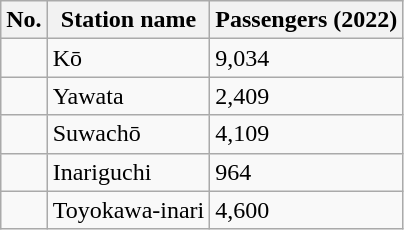<table class="wikitable">
<tr>
<th>No.</th>
<th>Station name</th>
<th>Passengers (2022)</th>
</tr>
<tr>
<td></td>
<td>Kō</td>
<td>9,034</td>
</tr>
<tr>
<td></td>
<td>Yawata</td>
<td>2,409</td>
</tr>
<tr>
<td></td>
<td>Suwachō</td>
<td>4,109</td>
</tr>
<tr>
<td></td>
<td>Inariguchi</td>
<td>964</td>
</tr>
<tr>
<td></td>
<td>Toyokawa-inari</td>
<td>4,600</td>
</tr>
</table>
